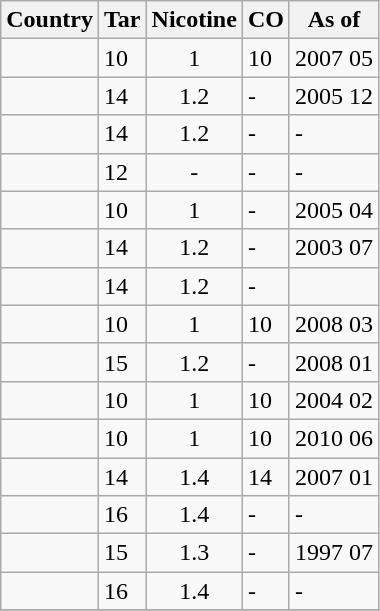<table class="wikitable sortable">
<tr>
<th>Country</th>
<th>Tar</th>
<th>Nicotine</th>
<th>CO</th>
<th>As of</th>
</tr>
<tr>
<td></td>
<td>10</td>
<td align="center">1</td>
<td>10</td>
<td>2007 05</td>
</tr>
<tr>
<td></td>
<td>14</td>
<td align="center">1.2</td>
<td>-</td>
<td>2005 12</td>
</tr>
<tr>
<td></td>
<td>14</td>
<td align="center">1.2</td>
<td>-</td>
<td>-</td>
</tr>
<tr>
<td></td>
<td>12</td>
<td align="center">-</td>
<td>-</td>
<td>-</td>
</tr>
<tr>
<td></td>
<td>10</td>
<td align="center">1</td>
<td>-</td>
<td>2005 04</td>
</tr>
<tr>
<td></td>
<td>14</td>
<td align="center">1.2</td>
<td>-</td>
<td>2003 07</td>
</tr>
<tr>
<td></td>
<td>14</td>
<td align="center">1.2</td>
<td>-</td>
<td></td>
</tr>
<tr>
<td></td>
<td>10</td>
<td align="center">1</td>
<td>10</td>
<td>2008 03</td>
</tr>
<tr>
<td></td>
<td>15</td>
<td align="center">1.2</td>
<td>-</td>
<td>2008 01</td>
</tr>
<tr>
<td></td>
<td>10</td>
<td align="center">1</td>
<td>10</td>
<td>2004 02</td>
</tr>
<tr>
<td></td>
<td>10</td>
<td align="center">1</td>
<td>10</td>
<td>2010 06</td>
</tr>
<tr>
<td></td>
<td>14</td>
<td align="center">1.4</td>
<td>14</td>
<td>2007 01</td>
</tr>
<tr>
<td></td>
<td>16</td>
<td align="center">1.4</td>
<td>-</td>
<td>-</td>
</tr>
<tr>
<td></td>
<td>15</td>
<td align="center">1.3</td>
<td>-</td>
<td>1997 07</td>
</tr>
<tr>
<td></td>
<td>16</td>
<td align="center">1.4</td>
<td>-</td>
<td>-</td>
</tr>
<tr>
</tr>
</table>
